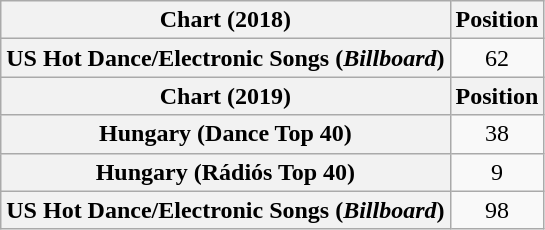<table class="wikitable plainrowheaders" style="text-align:center">
<tr>
<th scope="col">Chart (2018)</th>
<th scope="col">Position</th>
</tr>
<tr>
<th scope="row">US Hot Dance/Electronic Songs (<em>Billboard</em>)</th>
<td>62</td>
</tr>
<tr>
<th scope="col">Chart (2019)</th>
<th scope="col">Position</th>
</tr>
<tr>
<th scope="row">Hungary (Dance Top 40)</th>
<td>38</td>
</tr>
<tr>
<th scope="row">Hungary (Rádiós Top 40)</th>
<td>9</td>
</tr>
<tr>
<th scope="row">US Hot Dance/Electronic Songs (<em>Billboard</em>)</th>
<td>98</td>
</tr>
</table>
